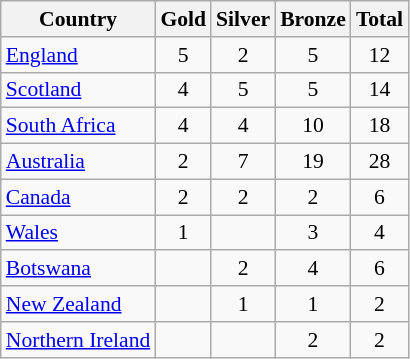<table class="wikitable" style="text-align:center; font-size:90%;">
<tr>
<th>Country</th>
<th>Gold</th>
<th>Silver</th>
<th>Bronze</th>
<th>Total</th>
</tr>
<tr>
<td align=left> <a href='#'>England</a></td>
<td>5</td>
<td>2</td>
<td>5</td>
<td>12</td>
</tr>
<tr>
<td align=left> <a href='#'>Scotland</a></td>
<td>4</td>
<td>5</td>
<td>5</td>
<td>14</td>
</tr>
<tr>
<td align=left> <a href='#'>South Africa</a></td>
<td>4</td>
<td>4</td>
<td>10</td>
<td>18</td>
</tr>
<tr>
<td align=left> <a href='#'>Australia</a></td>
<td>2</td>
<td>7</td>
<td>19</td>
<td>28</td>
</tr>
<tr>
<td align=left> <a href='#'>Canada</a></td>
<td>2</td>
<td>2</td>
<td>2</td>
<td>6</td>
</tr>
<tr>
<td align=left> <a href='#'>Wales</a></td>
<td>1</td>
<td></td>
<td>3</td>
<td>4</td>
</tr>
<tr>
<td align=left> <a href='#'>Botswana</a></td>
<td></td>
<td>2</td>
<td>4</td>
<td>6</td>
</tr>
<tr>
<td align=left> <a href='#'>New Zealand</a></td>
<td></td>
<td>1</td>
<td>1</td>
<td>2</td>
</tr>
<tr>
<td align=left> <a href='#'>Northern Ireland</a></td>
<td></td>
<td></td>
<td>2</td>
<td>2</td>
</tr>
</table>
